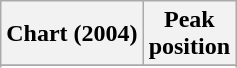<table class="wikitable sortable plainrowheaders">
<tr>
<th scope="col">Chart (2004)</th>
<th scope="col">Peak<br>position</th>
</tr>
<tr>
</tr>
<tr>
</tr>
<tr>
</tr>
<tr>
</tr>
</table>
